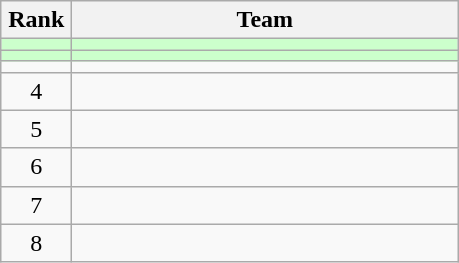<table class="wikitable" style="text-align: center;">
<tr>
<th width=40>Rank</th>
<th width=250>Team</th>
</tr>
<tr bgcolor=#ccffcc align=center>
<td></td>
<td style="text-align:left;"></td>
</tr>
<tr bgcolor=#ccffcc align=center>
<td></td>
<td style="text-align:left;"></td>
</tr>
<tr align=center>
<td></td>
<td style="text-align:left;"></td>
</tr>
<tr align=center>
<td>4</td>
<td style="text-align:left;"></td>
</tr>
<tr align=center>
<td>5</td>
<td style="text-align:left;"></td>
</tr>
<tr align=center>
<td>6</td>
<td style="text-align:left;"></td>
</tr>
<tr align=center>
<td>7</td>
<td style="text-align:left;"></td>
</tr>
<tr align=center>
<td>8</td>
<td style="text-align:left;"></td>
</tr>
</table>
